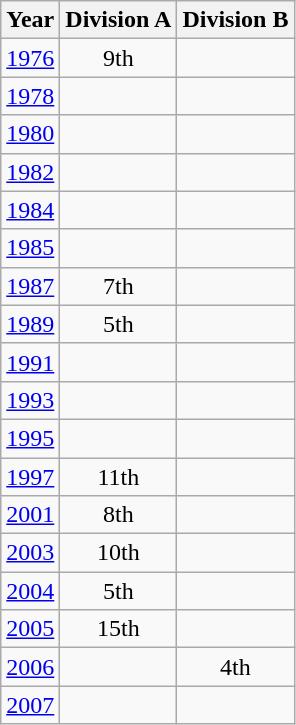<table class="wikitable" style="text-align:center">
<tr>
<th>Year</th>
<th>Division A</th>
<th>Division B</th>
</tr>
<tr>
<td><a href='#'>1976</a></td>
<td>9th</td>
<td></td>
</tr>
<tr>
<td><a href='#'>1978</a></td>
<td></td>
<td></td>
</tr>
<tr>
<td><a href='#'>1980</a></td>
<td></td>
<td></td>
</tr>
<tr>
<td><a href='#'>1982</a></td>
<td></td>
<td></td>
</tr>
<tr>
<td><a href='#'>1984</a></td>
<td></td>
<td></td>
</tr>
<tr>
<td><a href='#'>1985</a></td>
<td></td>
<td></td>
</tr>
<tr>
<td><a href='#'>1987</a></td>
<td>7th</td>
<td></td>
</tr>
<tr>
<td><a href='#'>1989</a></td>
<td>5th</td>
<td></td>
</tr>
<tr>
<td><a href='#'>1991</a></td>
<td></td>
<td></td>
</tr>
<tr>
<td><a href='#'>1993</a></td>
<td></td>
<td></td>
</tr>
<tr>
<td><a href='#'>1995</a></td>
<td></td>
<td></td>
</tr>
<tr>
<td><a href='#'>1997</a></td>
<td>11th</td>
<td></td>
</tr>
<tr>
<td><a href='#'>2001</a></td>
<td>8th</td>
<td></td>
</tr>
<tr>
<td><a href='#'>2003</a></td>
<td>10th</td>
<td></td>
</tr>
<tr>
<td><a href='#'>2004</a></td>
<td>5th</td>
<td></td>
</tr>
<tr>
<td><a href='#'>2005</a></td>
<td>15th</td>
<td></td>
</tr>
<tr>
<td><a href='#'>2006</a></td>
<td></td>
<td>4th</td>
</tr>
<tr>
<td><a href='#'>2007</a></td>
<td></td>
<td></td>
</tr>
</table>
